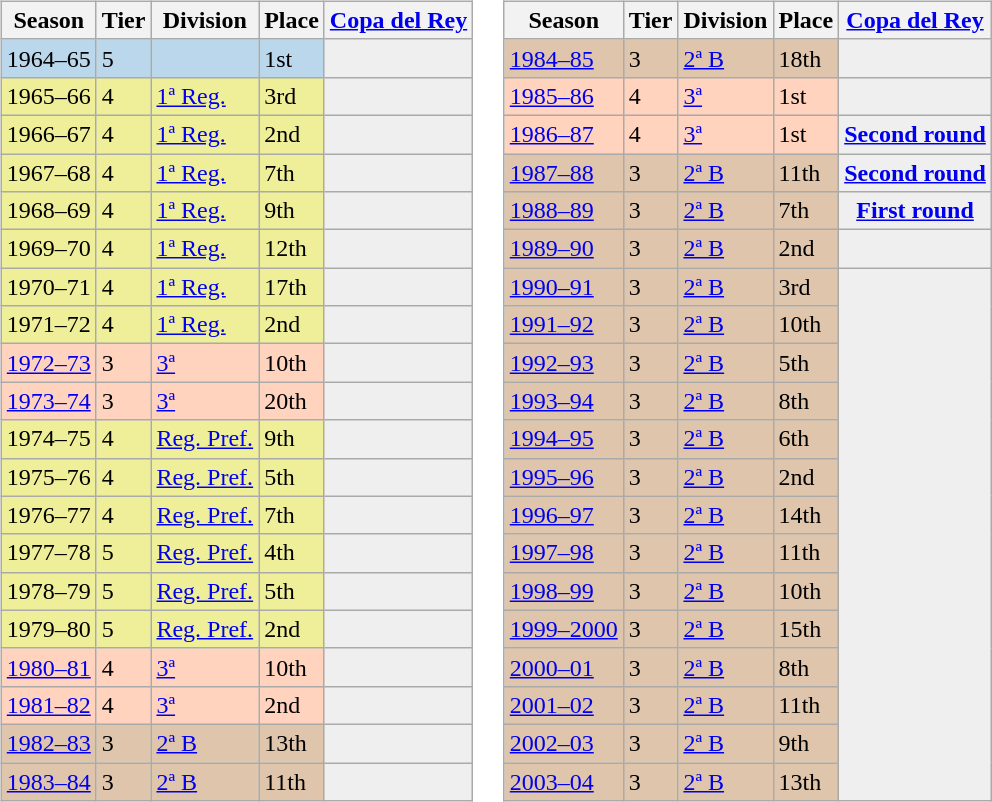<table>
<tr>
<td valign="top" width=0%><br><table class="wikitable">
<tr style="background:#f0f6fa;">
<th>Season</th>
<th>Tier</th>
<th>Division</th>
<th>Place</th>
<th><a href='#'>Copa del Rey</a></th>
</tr>
<tr>
<td style="background:#BBD7EC;">1964–65</td>
<td style="background:#BBD7EC;">5</td>
<td style="background:#BBD7EC;"></td>
<td style="background:#BBD7EC;">1st</td>
<th style="background:#EFEFEF;"></th>
</tr>
<tr>
<td style="background:#EFEF99;">1965–66</td>
<td style="background:#EFEF99;">4</td>
<td style="background:#EFEF99;"><a href='#'>1ª Reg.</a></td>
<td style="background:#EFEF99;">3rd</td>
<th style="background:#EFEFEF;"></th>
</tr>
<tr>
<td style="background:#EFEF99;">1966–67</td>
<td style="background:#EFEF99;">4</td>
<td style="background:#EFEF99;"><a href='#'>1ª Reg.</a></td>
<td style="background:#EFEF99;">2nd</td>
<th style="background:#EFEFEF;"></th>
</tr>
<tr>
<td style="background:#EFEF99;">1967–68</td>
<td style="background:#EFEF99;">4</td>
<td style="background:#EFEF99;"><a href='#'>1ª Reg.</a></td>
<td style="background:#EFEF99;">7th</td>
<th style="background:#EFEFEF;"></th>
</tr>
<tr>
<td style="background:#EFEF99;">1968–69</td>
<td style="background:#EFEF99;">4</td>
<td style="background:#EFEF99;"><a href='#'>1ª Reg.</a></td>
<td style="background:#EFEF99;">9th</td>
<th style="background:#EFEFEF;"></th>
</tr>
<tr>
<td style="background:#EFEF99;">1969–70</td>
<td style="background:#EFEF99;">4</td>
<td style="background:#EFEF99;"><a href='#'>1ª Reg.</a></td>
<td style="background:#EFEF99;">12th</td>
<th style="background:#EFEFEF;"></th>
</tr>
<tr>
<td style="background:#EFEF99;">1970–71</td>
<td style="background:#EFEF99;">4</td>
<td style="background:#EFEF99;"><a href='#'>1ª Reg.</a></td>
<td style="background:#EFEF99;">17th</td>
<th style="background:#EFEFEF;"></th>
</tr>
<tr>
<td style="background:#EFEF99;">1971–72</td>
<td style="background:#EFEF99;">4</td>
<td style="background:#EFEF99;"><a href='#'>1ª Reg.</a></td>
<td style="background:#EFEF99;">2nd</td>
<th style="background:#EFEFEF;"></th>
</tr>
<tr>
<td style="background:#FFD3BD;"><a href='#'>1972–73</a></td>
<td style="background:#FFD3BD;">3</td>
<td style="background:#FFD3BD;"><a href='#'>3ª</a></td>
<td style="background:#FFD3BD;">10th</td>
<th style="background:#EFEFEF;"></th>
</tr>
<tr>
<td style="background:#FFD3BD;"><a href='#'>1973–74</a></td>
<td style="background:#FFD3BD;">3</td>
<td style="background:#FFD3BD;"><a href='#'>3ª</a></td>
<td style="background:#FFD3BD;">20th</td>
<th style="background:#EFEFEF;"></th>
</tr>
<tr>
<td style="background:#EFEF99;">1974–75</td>
<td style="background:#EFEF99;">4</td>
<td style="background:#EFEF99;"><a href='#'>Reg. Pref.</a></td>
<td style="background:#EFEF99;">9th</td>
<th style="background:#EFEFEF;"></th>
</tr>
<tr>
<td style="background:#EFEF99;">1975–76</td>
<td style="background:#EFEF99;">4</td>
<td style="background:#EFEF99;"><a href='#'>Reg. Pref.</a></td>
<td style="background:#EFEF99;">5th</td>
<th style="background:#EFEFEF;"></th>
</tr>
<tr>
<td style="background:#EFEF99;">1976–77</td>
<td style="background:#EFEF99;">4</td>
<td style="background:#EFEF99;"><a href='#'>Reg. Pref.</a></td>
<td style="background:#EFEF99;">7th</td>
<th style="background:#EFEFEF;"></th>
</tr>
<tr>
<td style="background:#EFEF99;">1977–78</td>
<td style="background:#EFEF99;">5</td>
<td style="background:#EFEF99;"><a href='#'>Reg. Pref.</a></td>
<td style="background:#EFEF99;">4th</td>
<th style="background:#EFEFEF;"></th>
</tr>
<tr>
<td style="background:#EFEF99;">1978–79</td>
<td style="background:#EFEF99;">5</td>
<td style="background:#EFEF99;"><a href='#'>Reg. Pref.</a></td>
<td style="background:#EFEF99;">5th</td>
<th style="background:#EFEFEF;"></th>
</tr>
<tr>
<td style="background:#EFEF99;">1979–80</td>
<td style="background:#EFEF99;">5</td>
<td style="background:#EFEF99;"><a href='#'>Reg. Pref.</a></td>
<td style="background:#EFEF99;">2nd</td>
<th style="background:#EFEFEF;"></th>
</tr>
<tr>
<td style="background:#FFD3BD;"><a href='#'>1980–81</a></td>
<td style="background:#FFD3BD;">4</td>
<td style="background:#FFD3BD;"><a href='#'>3ª</a></td>
<td style="background:#FFD3BD;">10th</td>
<th style="background:#EFEFEF;"></th>
</tr>
<tr>
<td style="background:#FFD3BD;"><a href='#'>1981–82</a></td>
<td style="background:#FFD3BD;">4</td>
<td style="background:#FFD3BD;"><a href='#'>3ª</a></td>
<td style="background:#FFD3BD;">2nd</td>
<th style="background:#EFEFEF;"></th>
</tr>
<tr>
<td style="background:#DEC5AB;"><a href='#'>1982–83</a></td>
<td style="background:#DEC5AB;">3</td>
<td style="background:#DEC5AB;"><a href='#'>2ª B</a></td>
<td style="background:#DEC5AB;">13th</td>
<th style="background:#EFEFEF;"></th>
</tr>
<tr>
<td style="background:#DEC5AB;"><a href='#'>1983–84</a></td>
<td style="background:#DEC5AB;">3</td>
<td style="background:#DEC5AB;"><a href='#'>2ª B</a></td>
<td style="background:#DEC5AB;">11th</td>
<th style="background:#EFEFEF;"></th>
</tr>
</table>
</td>
<td valign="top" width=0%><br><table class="wikitable">
<tr style="background:#f0f6fa;">
<th>Season</th>
<th>Tier</th>
<th>Division</th>
<th>Place</th>
<th><a href='#'>Copa del Rey</a></th>
</tr>
<tr>
<td style="background:#DEC5AB;"><a href='#'>1984–85</a></td>
<td style="background:#DEC5AB;">3</td>
<td style="background:#DEC5AB;"><a href='#'>2ª B</a></td>
<td style="background:#DEC5AB;">18th</td>
<th style="background:#EFEFEF;"></th>
</tr>
<tr>
<td style="background:#FFD3BD;"><a href='#'>1985–86</a></td>
<td style="background:#FFD3BD;">4</td>
<td style="background:#FFD3BD;"><a href='#'>3ª</a></td>
<td style="background:#FFD3BD;">1st</td>
<th style="background:#EFEFEF;"></th>
</tr>
<tr>
<td style="background:#FFD3BD;"><a href='#'>1986–87</a></td>
<td style="background:#FFD3BD;">4</td>
<td style="background:#FFD3BD;"><a href='#'>3ª</a></td>
<td style="background:#FFD3BD;">1st</td>
<th style="background:#EFEFEF;"><a href='#'>Second round</a></th>
</tr>
<tr>
<td style="background:#DEC5AB;"><a href='#'>1987–88</a></td>
<td style="background:#DEC5AB;">3</td>
<td style="background:#DEC5AB;"><a href='#'>2ª B</a></td>
<td style="background:#DEC5AB;">11th</td>
<th style="background:#EFEFEF;"><a href='#'>Second round</a></th>
</tr>
<tr>
<td style="background:#DEC5AB;"><a href='#'>1988–89</a></td>
<td style="background:#DEC5AB;">3</td>
<td style="background:#DEC5AB;"><a href='#'>2ª B</a></td>
<td style="background:#DEC5AB;">7th</td>
<th style="background:#EFEFEF;"><a href='#'>First round</a></th>
</tr>
<tr>
<td style="background:#DEC5AB;"><a href='#'>1989–90</a></td>
<td style="background:#DEC5AB;">3</td>
<td style="background:#DEC5AB;"><a href='#'>2ª B</a></td>
<td style="background:#DEC5AB;">2nd</td>
<th style="background:#EFEFEF;"></th>
</tr>
<tr>
<td style="background:#DEC5AB;"><a href='#'>1990–91</a></td>
<td style="background:#DEC5AB;">3</td>
<td style="background:#DEC5AB;"><a href='#'>2ª B</a></td>
<td style="background:#DEC5AB;">3rd</td>
<th style="background:#efefef;" rowspan="14"></th>
</tr>
<tr>
<td style="background:#DEC5AB;"><a href='#'>1991–92</a></td>
<td style="background:#DEC5AB;">3</td>
<td style="background:#DEC5AB;"><a href='#'>2ª B</a></td>
<td style="background:#DEC5AB;">10th</td>
</tr>
<tr>
<td style="background:#DEC5AB;"><a href='#'>1992–93</a></td>
<td style="background:#DEC5AB;">3</td>
<td style="background:#DEC5AB;"><a href='#'>2ª B</a></td>
<td style="background:#DEC5AB;">5th</td>
</tr>
<tr>
<td style="background:#DEC5AB;"><a href='#'>1993–94</a></td>
<td style="background:#DEC5AB;">3</td>
<td style="background:#DEC5AB;"><a href='#'>2ª B</a></td>
<td style="background:#DEC5AB;">8th</td>
</tr>
<tr>
<td style="background:#DEC5AB;"><a href='#'>1994–95</a></td>
<td style="background:#DEC5AB;">3</td>
<td style="background:#DEC5AB;"><a href='#'>2ª B</a></td>
<td style="background:#DEC5AB;">6th</td>
</tr>
<tr>
<td style="background:#DEC5AB;"><a href='#'>1995–96</a></td>
<td style="background:#DEC5AB;">3</td>
<td style="background:#DEC5AB;"><a href='#'>2ª B</a></td>
<td style="background:#DEC5AB;">2nd</td>
</tr>
<tr>
<td style="background:#DEC5AB;"><a href='#'>1996–97</a></td>
<td style="background:#DEC5AB;">3</td>
<td style="background:#DEC5AB;"><a href='#'>2ª B</a></td>
<td style="background:#DEC5AB;">14th</td>
</tr>
<tr>
<td style="background:#DEC5AB;"><a href='#'>1997–98</a></td>
<td style="background:#DEC5AB;">3</td>
<td style="background:#DEC5AB;"><a href='#'>2ª B</a></td>
<td style="background:#DEC5AB;">11th</td>
</tr>
<tr>
<td style="background:#DEC5AB;"><a href='#'>1998–99</a></td>
<td style="background:#DEC5AB;">3</td>
<td style="background:#DEC5AB;"><a href='#'>2ª B</a></td>
<td style="background:#DEC5AB;">10th</td>
</tr>
<tr>
<td style="background:#DEC5AB;"><a href='#'>1999–2000</a></td>
<td style="background:#DEC5AB;">3</td>
<td style="background:#DEC5AB;"><a href='#'>2ª B</a></td>
<td style="background:#DEC5AB;">15th</td>
</tr>
<tr>
<td style="background:#DEC5AB;"><a href='#'>2000–01</a></td>
<td style="background:#DEC5AB;">3</td>
<td style="background:#DEC5AB;"><a href='#'>2ª B</a></td>
<td style="background:#DEC5AB;">8th</td>
</tr>
<tr>
<td style="background:#DEC5AB;"><a href='#'>2001–02</a></td>
<td style="background:#DEC5AB;">3</td>
<td style="background:#DEC5AB;"><a href='#'>2ª B</a></td>
<td style="background:#DEC5AB;">11th</td>
</tr>
<tr>
<td style="background:#DEC5AB;"><a href='#'>2002–03</a></td>
<td style="background:#DEC5AB;">3</td>
<td style="background:#DEC5AB;"><a href='#'>2ª B</a></td>
<td style="background:#DEC5AB;">9th</td>
</tr>
<tr>
<td style="background:#DEC5AB;"><a href='#'>2003–04</a></td>
<td style="background:#DEC5AB;">3</td>
<td style="background:#DEC5AB;"><a href='#'>2ª B</a></td>
<td style="background:#DEC5AB;">13th</td>
</tr>
</table>
</td>
</tr>
</table>
